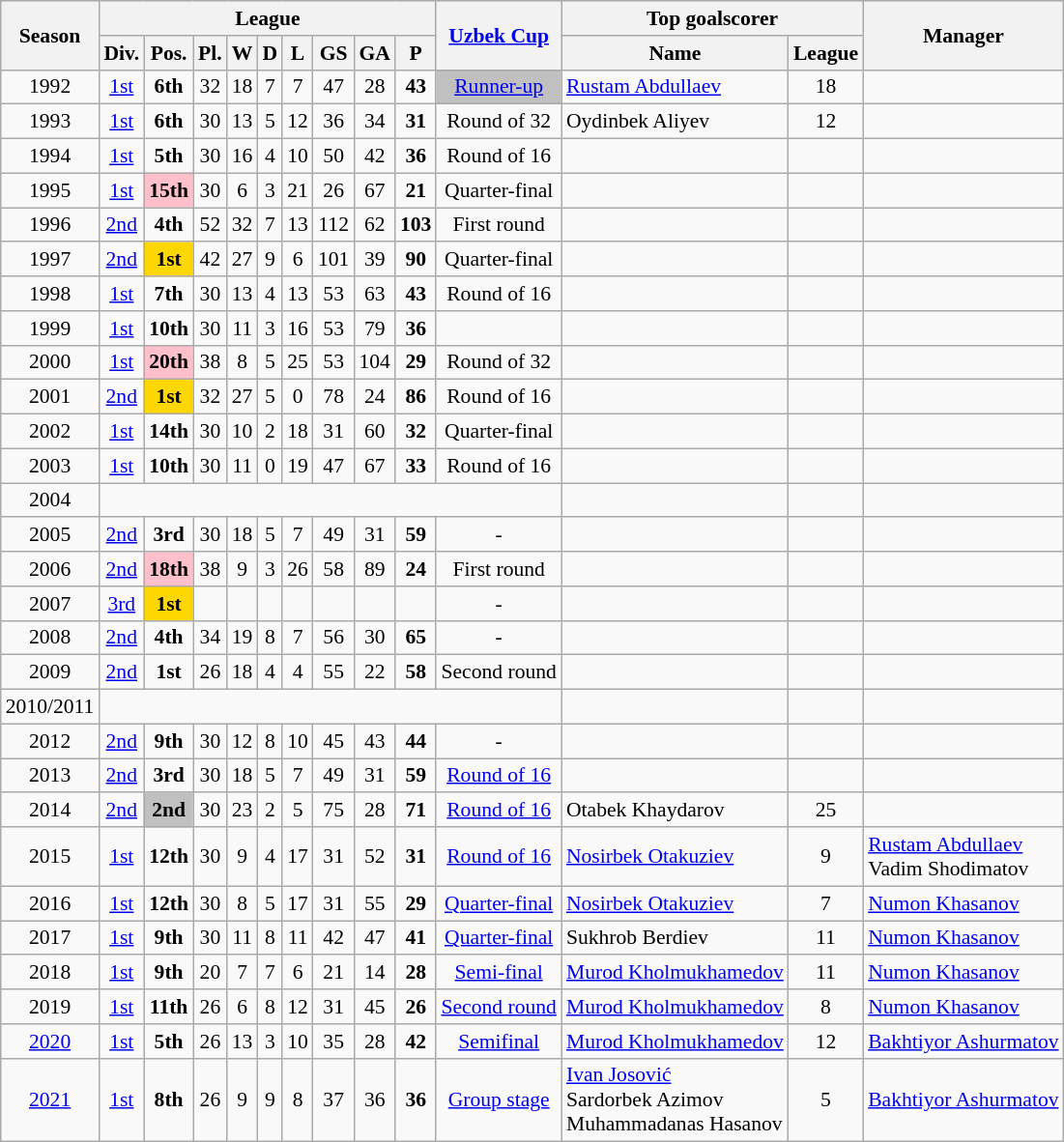<table class="wikitable mw-collapsible mw-collapsed" align=center cellspacing="0" cellpadding="3" style="border:1px solid #AAAAAA;font-size:90%">
<tr style="background:#efefef;">
<th rowspan="2">Season</th>
<th colspan="9">League</th>
<th rowspan="2"><a href='#'>Uzbek Cup</a></th>
<th colspan="2">Top goalscorer</th>
<th rowspan="2">Manager</th>
</tr>
<tr>
<th>Div.</th>
<th>Pos.</th>
<th>Pl.</th>
<th>W</th>
<th>D</th>
<th>L</th>
<th>GS</th>
<th>GA</th>
<th>P</th>
<th>Name</th>
<th>League</th>
</tr>
<tr>
<td align=center>1992</td>
<td align=center><a href='#'>1st</a></td>
<td style="text-align:center"><strong>6th</strong></td>
<td align=center>32</td>
<td align=center>18</td>
<td align=center>7</td>
<td align=center>7</td>
<td align=center>47</td>
<td align=center>28</td>
<td align=center><strong>43</strong></td>
<td style="text-align:center; background:silver;"><a href='#'>Runner-up</a></td>
<td align=left><a href='#'>Rustam Abdullaev</a></td>
<td align=center>18</td>
<td align=left></td>
</tr>
<tr>
<td align=center>1993</td>
<td align=center><a href='#'>1st</a></td>
<td style="text-align:center"><strong>6th</strong></td>
<td align=center>30</td>
<td align=center>13</td>
<td align=center>5</td>
<td align=center>12</td>
<td align=center>36</td>
<td align=center>34</td>
<td align=center><strong>31</strong></td>
<td style="text-align:center; background:">Round of 32</td>
<td align=left>Oydinbek Aliyev</td>
<td align=center>12</td>
<td align=left></td>
</tr>
<tr>
<td align=center>1994</td>
<td align=center><a href='#'>1st</a></td>
<td style="text-align:center"><strong>5th</strong></td>
<td align=center>30</td>
<td align=center>16</td>
<td align=center>4</td>
<td align=center>10</td>
<td align=center>50</td>
<td align=center>42</td>
<td align=center><strong>36</strong></td>
<td style="text-align:center; background:">Round of 16</td>
<td align=left></td>
<td align=center></td>
<td align=left></td>
</tr>
<tr>
<td align=center>1995</td>
<td align=center><a href='#'>1st</a></td>
<td style="text-align:center; background:pink;"><strong>15th</strong></td>
<td align=center>30</td>
<td align=center>6</td>
<td align=center>3</td>
<td align=center>21</td>
<td align=center>26</td>
<td align=center>67</td>
<td align=center><strong>21</strong></td>
<td style="text-align:center; background:">Quarter-final</td>
<td align=left></td>
<td align=center></td>
<td align=left></td>
</tr>
<tr>
<td align=center>1996</td>
<td align=center><a href='#'>2nd</a></td>
<td style="text-align:center"><strong>4th</strong></td>
<td align=center>52</td>
<td align=center>32</td>
<td align=center>7</td>
<td align=center>13</td>
<td align=center>112</td>
<td align=center>62</td>
<td align=center><strong>103</strong></td>
<td style="text-align:center; background:">First round</td>
<td align=left></td>
<td align=center></td>
<td align=left></td>
</tr>
<tr>
<td align=center>1997</td>
<td align=center><a href='#'>2nd</a></td>
<td style="text-align:center; background:gold;"><strong>1st</strong></td>
<td align=center>42</td>
<td align=center>27</td>
<td align=center>9</td>
<td align=center>6</td>
<td align=center>101</td>
<td align=center>39</td>
<td align=center><strong>90</strong></td>
<td style="text-align:center; background:">Quarter-final</td>
<td align=left></td>
<td align=center></td>
<td align=left></td>
</tr>
<tr>
<td align=center>1998</td>
<td align=center><a href='#'>1st</a></td>
<td style="text-align:center"><strong>7th</strong></td>
<td align=center>30</td>
<td align=center>13</td>
<td align=center>4</td>
<td align=center>13</td>
<td align=center>53</td>
<td align=center>63</td>
<td align=center><strong>43</strong></td>
<td style="text-align:center; background:">Round of 16</td>
<td align=left></td>
<td align=center></td>
<td align=left></td>
</tr>
<tr>
<td align=center>1999</td>
<td align=center><a href='#'>1st</a></td>
<td style="text-align:center"><strong>10th</strong></td>
<td align=center>30</td>
<td align=center>11</td>
<td align=center>3</td>
<td align=center>16</td>
<td align=center>53</td>
<td align=center>79</td>
<td align=center><strong>36</strong></td>
<td style="text-align:center; background:"></td>
<td align=left></td>
<td align=center></td>
<td align=left></td>
</tr>
<tr>
<td align=center>2000</td>
<td align=center><a href='#'>1st</a></td>
<td style="text-align:center; background:pink;"><strong>20th</strong></td>
<td align=center>38</td>
<td align=center>8</td>
<td align=center>5</td>
<td align=center>25</td>
<td align=center>53</td>
<td align=center>104</td>
<td align=center><strong>29</strong></td>
<td style="text-align:center; background:">Round of 32</td>
<td align=left></td>
<td align=center></td>
<td align=left></td>
</tr>
<tr>
<td align=center>2001</td>
<td align=center><a href='#'>2nd</a></td>
<td style="text-align:center; background:gold;"><strong>1st</strong></td>
<td align=center>32</td>
<td align=center>27</td>
<td align=center>5</td>
<td align=center>0</td>
<td align=center>78</td>
<td align=center>24</td>
<td align=center><strong>86</strong></td>
<td style="text-align:center; background:">Round of 16</td>
<td align=left></td>
<td align=center></td>
<td align=left></td>
</tr>
<tr>
<td align=center>2002</td>
<td align=center><a href='#'>1st</a></td>
<td style="text-align:center"><strong>14th</strong></td>
<td align=center>30</td>
<td align=center>10</td>
<td align=center>2</td>
<td align=center>18</td>
<td align=center>31</td>
<td align=center>60</td>
<td align=center><strong>32</strong></td>
<td style="text-align:center; background:">Quarter-final</td>
<td align=left></td>
<td align=center></td>
<td align=left></td>
</tr>
<tr>
<td align=center>2003</td>
<td align=center><a href='#'>1st</a></td>
<td style="text-align:center"><strong>10th</strong></td>
<td align=center>30</td>
<td align=center>11</td>
<td align=center>0</td>
<td align=center>19</td>
<td align=center>47</td>
<td align=center>67</td>
<td align=center><strong>33</strong></td>
<td style="text-align:center; background:">Round of 16</td>
<td align=left></td>
<td align=center></td>
<td align=left></td>
</tr>
<tr>
<td align=center>2004</td>
<td colspan="10"></td>
<td align=left></td>
<td align=center></td>
<td align=left></td>
</tr>
<tr>
<td align=center>2005</td>
<td align=center><a href='#'>2nd</a></td>
<td style="text-align:center"><strong>3rd</strong></td>
<td align=center>30</td>
<td align=center>18</td>
<td align=center>5</td>
<td align=center>7</td>
<td align=center>49</td>
<td align=center>31</td>
<td align=center><strong>59</strong></td>
<td style="text-align:center; background:">-</td>
<td align=left></td>
<td align=center></td>
<td align=left></td>
</tr>
<tr>
<td align=center>2006</td>
<td align=center><a href='#'>2nd</a></td>
<td style="text-align:center; background:pink;"><strong>18th</strong></td>
<td align=center>38</td>
<td align=center>9</td>
<td align=center>3</td>
<td align=center>26</td>
<td align=center>58</td>
<td align=center>89</td>
<td align=center><strong>24</strong></td>
<td style="text-align:center; background:">First round</td>
<td align=left></td>
<td align=center></td>
<td align=left></td>
</tr>
<tr>
<td align=center>2007</td>
<td align=center><a href='#'>3rd</a></td>
<td style="text-align:center; background:gold;"><strong>1st</strong></td>
<td align=center></td>
<td align=center></td>
<td align=center></td>
<td align=center></td>
<td align=center></td>
<td align=center></td>
<td align=center><strong> </strong></td>
<td style="text-align:center; background:">-</td>
<td align=left></td>
<td align=center></td>
<td align=left></td>
</tr>
<tr>
<td align=center>2008</td>
<td align=center><a href='#'>2nd</a></td>
<td style="text-align:center"><strong>4th</strong></td>
<td align=center>34</td>
<td align=center>19</td>
<td align=center>8</td>
<td align=center>7</td>
<td align=center>56</td>
<td align=center>30</td>
<td align=center><strong>65</strong></td>
<td style="text-align:center; background:">-</td>
<td align=left></td>
<td align=center></td>
<td align=left></td>
</tr>
<tr>
<td align=center>2009</td>
<td align=center><a href='#'>2nd</a></td>
<td style="text-align:center"><strong>1st</strong></td>
<td align=center>26</td>
<td align=center>18</td>
<td align=center>4</td>
<td align=center>4</td>
<td align=center>55</td>
<td align=center>22</td>
<td align=center><strong>58</strong></td>
<td style="text-align:center; background:">Second round</td>
<td align=left></td>
<td align=center></td>
<td align=left></td>
</tr>
<tr>
<td align=center>2010/2011</td>
<td colspan="10"></td>
<td align=left></td>
<td align=center></td>
<td align=left></td>
</tr>
<tr>
<td align=center>2012</td>
<td align=center><a href='#'>2nd</a></td>
<td style="text-align:center"><strong>9th</strong></td>
<td align=center>30</td>
<td align=center>12</td>
<td align=center>8</td>
<td align=center>10</td>
<td align=center>45</td>
<td align=center>43</td>
<td align=center><strong>44</strong></td>
<td style="text-align:center; background:">-</td>
<td align=left></td>
<td align=center></td>
<td align=left></td>
</tr>
<tr>
<td align=center>2013</td>
<td align=center><a href='#'>2nd</a></td>
<td style="text-align:center"><strong>3rd</strong></td>
<td align=center>30</td>
<td align=center>18</td>
<td align=center>5</td>
<td align=center>7</td>
<td align=center>49</td>
<td align=center>31</td>
<td align=center><strong>59</strong></td>
<td style="text-align:center; background:"><a href='#'>Round of 16</a></td>
<td align=left></td>
<td align=center></td>
<td align=left></td>
</tr>
<tr>
<td align=center>2014</td>
<td align=center><a href='#'>2nd</a></td>
<td style="text-align:center; background:silver;"><strong>2nd</strong></td>
<td align=center>30</td>
<td align=center>23</td>
<td align=center>2</td>
<td align=center>5</td>
<td align=center>75</td>
<td align=center>28</td>
<td align=center><strong>71</strong></td>
<td style="text-align:center; background:"><a href='#'>Round of 16</a></td>
<td align=left>Otabek Khaydarov</td>
<td align=center>25</td>
<td align=left></td>
</tr>
<tr>
<td align=center>2015</td>
<td align=center><a href='#'>1st</a></td>
<td style="text-align:center"><strong>12th</strong></td>
<td align=center>30</td>
<td align=center>9</td>
<td align=center>4</td>
<td align=center>17</td>
<td align=center>31</td>
<td align=center>52</td>
<td align=center><strong>31</strong></td>
<td style="text-align:center; background:"><a href='#'>Round of 16</a></td>
<td align=left><a href='#'>Nosirbek Otakuziev</a></td>
<td align=center>9</td>
<td align=left><a href='#'>Rustam Abdullaev</a> <br> Vadim Shodimatov </td>
</tr>
<tr>
<td align=center>2016</td>
<td align=center><a href='#'>1st</a></td>
<td style="text-align:center"><strong>12th</strong></td>
<td align=center>30</td>
<td align=center>8</td>
<td align=center>5</td>
<td align=center>17</td>
<td align=center>31</td>
<td align=center>55</td>
<td align=center><strong>29</strong></td>
<td style="text-align:center; background:"><a href='#'>Quarter-final</a></td>
<td align=left><a href='#'>Nosirbek Otakuziev</a></td>
<td align=center>7</td>
<td align=left><a href='#'>Numon Khasanov</a></td>
</tr>
<tr>
<td align=center>2017</td>
<td align=center><a href='#'>1st</a></td>
<td style="text-align:center"><strong>9th</strong></td>
<td align=center>30</td>
<td align=center>11</td>
<td align=center>8</td>
<td align=center>11</td>
<td align=center>42</td>
<td align=center>47</td>
<td align=center><strong>41</strong></td>
<td style="text-align:center; background:"><a href='#'>Quarter-final</a></td>
<td align=left>Sukhrob Berdiev</td>
<td align=center>11</td>
<td align=left><a href='#'>Numon Khasanov</a></td>
</tr>
<tr>
<td align=center>2018</td>
<td align=center><a href='#'>1st</a></td>
<td style="text-align:center"><strong>9th</strong></td>
<td align=center>20</td>
<td align=center>7</td>
<td align=center>7</td>
<td align=center>6</td>
<td align=center>21</td>
<td align=center>14</td>
<td align=center><strong>28</strong></td>
<td style="text-align:center; background:"><a href='#'>Semi-final</a></td>
<td align=left><a href='#'>Murod Kholmukhamedov</a></td>
<td align=center>11</td>
<td align=left><a href='#'>Numon Khasanov</a></td>
</tr>
<tr>
<td align=center>2019</td>
<td align=center><a href='#'>1st</a></td>
<td style="text-align:center"><strong>11th</strong></td>
<td align=center>26</td>
<td align=center>6</td>
<td align=center>8</td>
<td align=center>12</td>
<td align=center>31</td>
<td align=center>45</td>
<td align=center><strong>26</strong></td>
<td style="text-align:center; background:"><a href='#'>Second round</a></td>
<td align=left><a href='#'>Murod Kholmukhamedov</a></td>
<td align=center>8</td>
<td align=left><a href='#'>Numon Khasanov</a></td>
</tr>
<tr>
<td align=center><a href='#'>2020</a></td>
<td align=center><a href='#'>1st</a></td>
<td style="text-align:center"><strong>5th</strong></td>
<td align=center>26</td>
<td align=center>13</td>
<td align=center>3</td>
<td align=center>10</td>
<td align=center>35</td>
<td align=center>28</td>
<td align=center><strong>42</strong></td>
<td style="text-align:center; background:"><a href='#'>Semifinal</a></td>
<td align=left><a href='#'>Murod Kholmukhamedov</a></td>
<td align=center>12</td>
<td align=left><a href='#'>Bakhtiyor Ashurmatov</a></td>
</tr>
<tr>
<td align=center><a href='#'>2021</a></td>
<td align=center><a href='#'>1st</a></td>
<td style="text-align:center"><strong>8th</strong></td>
<td align=center>26</td>
<td align=center>9</td>
<td align=center>9</td>
<td align=center>8</td>
<td align=center>37</td>
<td align=center>36</td>
<td align=center><strong>36</strong></td>
<td style="text-align:center; background:"><a href='#'>Group stage</a></td>
<td align=left><a href='#'>Ivan Josović</a> <br> Sardorbek Azimov <br> Muhammadanas Hasanov</td>
<td align=center>5</td>
<td align=left><a href='#'>Bakhtiyor Ashurmatov</a></td>
</tr>
</table>
